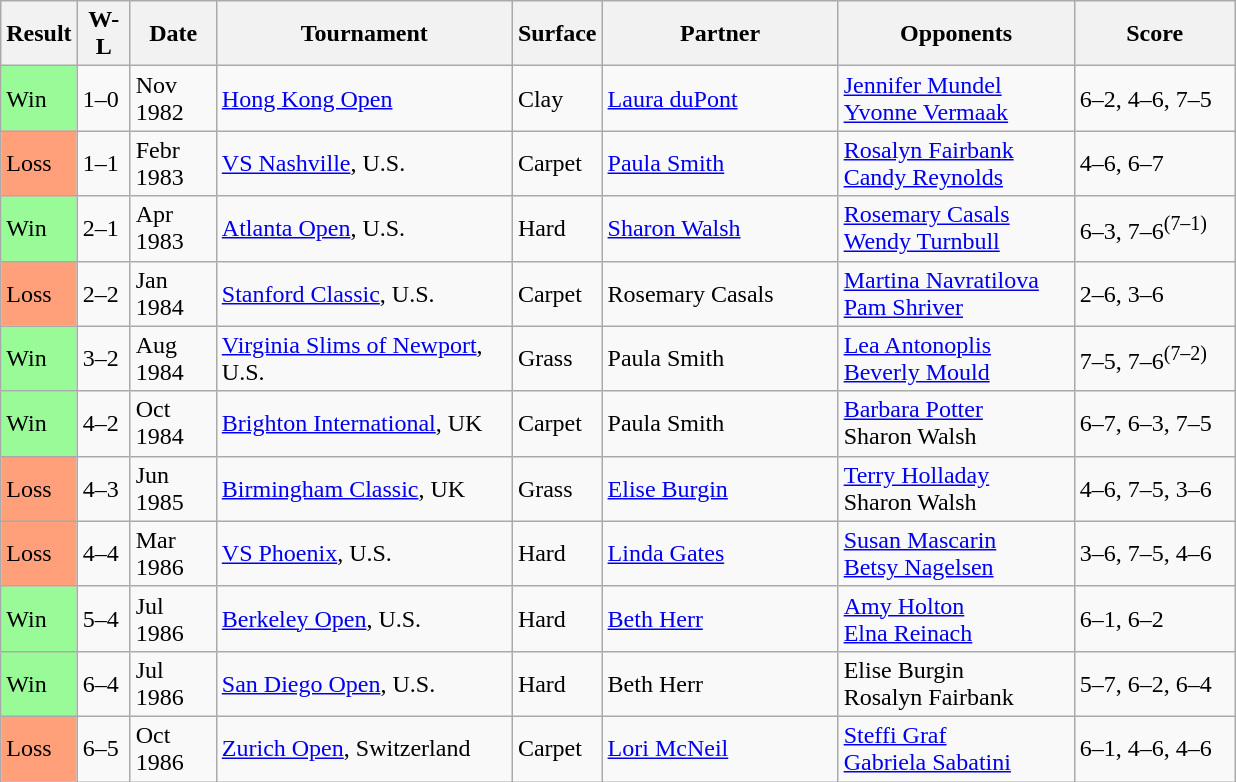<table class="sortable wikitable">
<tr>
<th>Result</th>
<th style="width:28px" class="unsortable">W-L</th>
<th style="width:50px">Date</th>
<th style="width:190px">Tournament</th>
<th style="width:50px">Surface</th>
<th style="width:150px">Partner</th>
<th style="width:150px">Opponents</th>
<th style="width:100px" class="unsortable">Score</th>
</tr>
<tr>
<td style="background:#98fb98;">Win</td>
<td>1–0</td>
<td>Nov 1982</td>
<td><a href='#'>Hong Kong Open</a></td>
<td>Clay</td>
<td> <a href='#'>Laura duPont</a></td>
<td> <a href='#'>Jennifer Mundel</a> <br>  <a href='#'>Yvonne Vermaak</a></td>
<td>6–2, 4–6, 7–5</td>
</tr>
<tr>
<td style="background:#ffa07a;">Loss</td>
<td>1–1</td>
<td>Febr 1983</td>
<td><a href='#'>VS Nashville</a>, U.S.</td>
<td>Carpet</td>
<td> <a href='#'>Paula Smith</a></td>
<td> <a href='#'>Rosalyn Fairbank</a> <br>  <a href='#'>Candy Reynolds</a></td>
<td>4–6, 6–7</td>
</tr>
<tr>
<td style="background:#98fb98;">Win</td>
<td>2–1</td>
<td>Apr 1983</td>
<td><a href='#'>Atlanta Open</a>, U.S.</td>
<td>Hard</td>
<td> <a href='#'>Sharon Walsh</a></td>
<td> <a href='#'>Rosemary Casals</a> <br>  <a href='#'>Wendy Turnbull</a></td>
<td>6–3, 7–6<sup>(7–1)</sup></td>
</tr>
<tr>
<td style="background:#ffa07a;">Loss</td>
<td>2–2</td>
<td>Jan 1984</td>
<td><a href='#'>Stanford Classic</a>, U.S.</td>
<td>Carpet</td>
<td> Rosemary Casals</td>
<td> <a href='#'>Martina Navratilova</a> <br>  <a href='#'>Pam Shriver</a></td>
<td>2–6, 3–6</td>
</tr>
<tr>
<td style="background:#98fb98;">Win</td>
<td>3–2</td>
<td>Aug 1984</td>
<td><a href='#'>Virginia Slims of Newport</a>, U.S.</td>
<td>Grass</td>
<td> Paula Smith</td>
<td> <a href='#'>Lea Antonoplis</a> <br>  <a href='#'>Beverly Mould</a></td>
<td>7–5, 7–6<sup>(7–2)</sup></td>
</tr>
<tr>
<td style="background:#98fb98;">Win</td>
<td>4–2</td>
<td>Oct 1984</td>
<td><a href='#'>Brighton International</a>, UK</td>
<td>Carpet</td>
<td> Paula Smith</td>
<td> <a href='#'>Barbara Potter</a> <br>  Sharon Walsh</td>
<td>6–7, 6–3, 7–5</td>
</tr>
<tr>
<td style="background:#ffa07a;">Loss</td>
<td>4–3</td>
<td>Jun 1985</td>
<td><a href='#'>Birmingham Classic</a>, UK</td>
<td>Grass</td>
<td> <a href='#'>Elise Burgin</a></td>
<td> <a href='#'>Terry Holladay</a> <br>  Sharon Walsh</td>
<td>4–6, 7–5, 3–6</td>
</tr>
<tr>
<td style="background:#ffa07a;">Loss</td>
<td>4–4</td>
<td>Mar 1986</td>
<td><a href='#'>VS Phoenix</a>, U.S.</td>
<td>Hard</td>
<td> <a href='#'>Linda Gates</a></td>
<td> <a href='#'>Susan Mascarin</a> <br>  <a href='#'>Betsy Nagelsen</a></td>
<td>3–6, 7–5, 4–6</td>
</tr>
<tr>
<td style="background:#98fb98;">Win</td>
<td>5–4</td>
<td>Jul 1986</td>
<td><a href='#'>Berkeley Open</a>, U.S.</td>
<td>Hard</td>
<td> <a href='#'>Beth Herr</a></td>
<td> <a href='#'>Amy Holton</a> <br>  <a href='#'>Elna Reinach</a></td>
<td>6–1, 6–2</td>
</tr>
<tr>
<td style="background:#98fb98;">Win</td>
<td>6–4</td>
<td>Jul 1986</td>
<td><a href='#'>San Diego Open</a>, U.S.</td>
<td>Hard</td>
<td> Beth Herr</td>
<td> Elise Burgin <br>  Rosalyn Fairbank</td>
<td>5–7, 6–2, 6–4</td>
</tr>
<tr>
<td style="background:#ffa07a;">Loss</td>
<td>6–5</td>
<td>Oct 1986</td>
<td><a href='#'>Zurich Open</a>, Switzerland</td>
<td>Carpet</td>
<td> <a href='#'>Lori McNeil</a></td>
<td> <a href='#'>Steffi Graf</a> <br>  <a href='#'>Gabriela Sabatini</a></td>
<td>6–1, 4–6, 4–6</td>
</tr>
</table>
